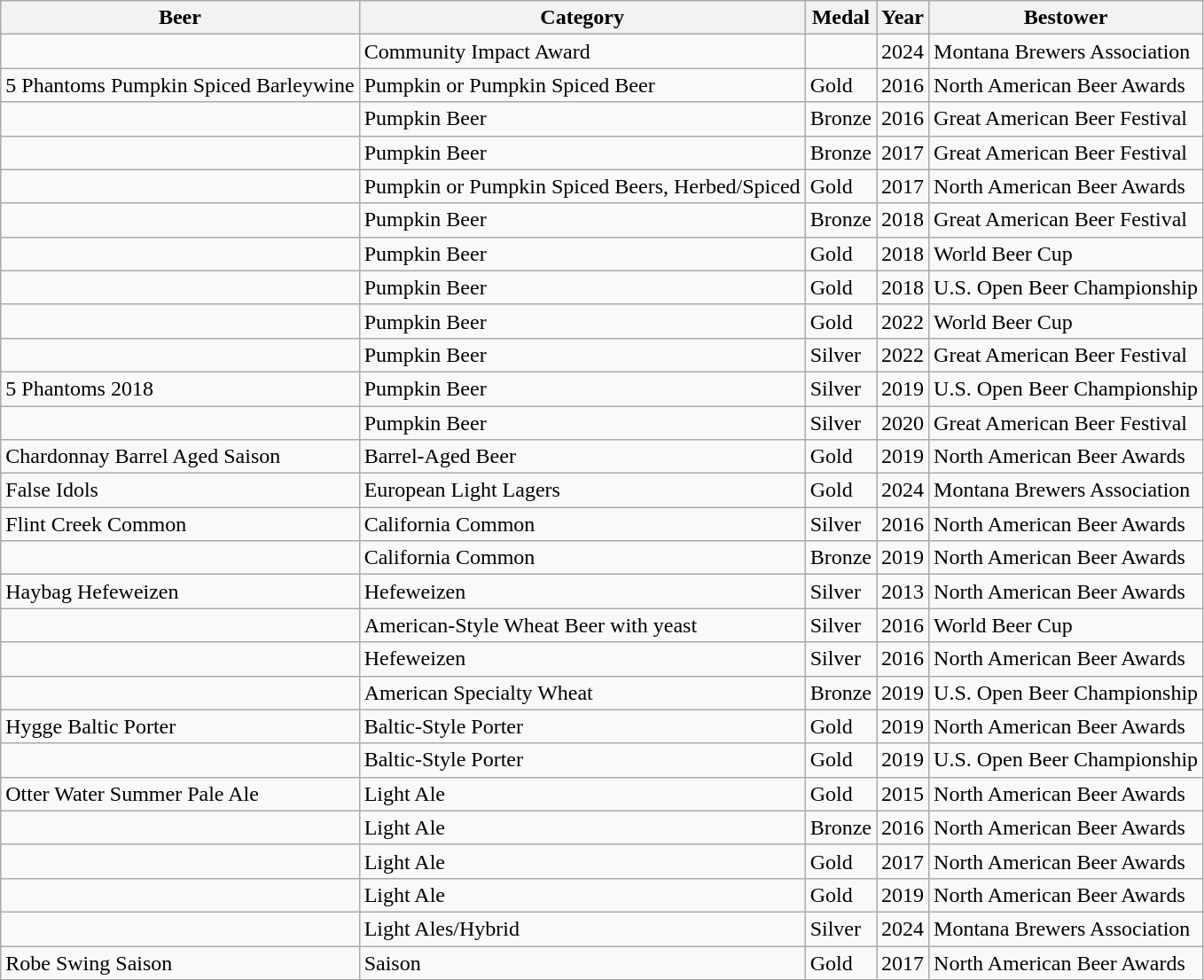<table class="wikitable">
<tr>
<th>Beer</th>
<th>Category</th>
<th>Medal</th>
<th>Year</th>
<th>Bestower</th>
</tr>
<tr>
<td></td>
<td>Community Impact Award</td>
<td></td>
<td>2024</td>
<td>Montana Brewers Association</td>
</tr>
<tr>
<td>5 Phantoms Pumpkin Spiced Barleywine</td>
<td>Pumpkin or Pumpkin Spiced Beer</td>
<td>Gold</td>
<td>2016</td>
<td>North American Beer Awards</td>
</tr>
<tr>
<td></td>
<td>Pumpkin Beer</td>
<td>Bronze</td>
<td>2016</td>
<td>Great American Beer Festival</td>
</tr>
<tr>
<td></td>
<td>Pumpkin Beer</td>
<td>Bronze</td>
<td>2017</td>
<td>Great American Beer Festival</td>
</tr>
<tr>
<td></td>
<td>Pumpkin or Pumpkin Spiced Beers, Herbed/Spiced</td>
<td>Gold</td>
<td>2017</td>
<td>North American Beer Awards</td>
</tr>
<tr>
<td></td>
<td>Pumpkin Beer</td>
<td>Bronze</td>
<td>2018</td>
<td>Great American Beer Festival</td>
</tr>
<tr>
<td></td>
<td>Pumpkin Beer</td>
<td>Gold</td>
<td>2018</td>
<td>World Beer Cup</td>
</tr>
<tr>
<td></td>
<td>Pumpkin Beer</td>
<td>Gold</td>
<td>2018</td>
<td>U.S. Open Beer Championship</td>
</tr>
<tr>
<td></td>
<td>Pumpkin Beer</td>
<td>Gold</td>
<td>2022</td>
<td>World Beer Cup</td>
</tr>
<tr>
<td></td>
<td>Pumpkin Beer</td>
<td>Silver</td>
<td>2022</td>
<td>Great American Beer Festival</td>
</tr>
<tr>
<td>5 Phantoms 2018</td>
<td>Pumpkin Beer</td>
<td>Silver</td>
<td>2019</td>
<td>U.S. Open Beer Championship</td>
</tr>
<tr>
<td></td>
<td>Pumpkin Beer</td>
<td>Silver</td>
<td>2020</td>
<td>Great American Beer Festival</td>
</tr>
<tr>
<td>Chardonnay Barrel Aged Saison</td>
<td>Barrel-Aged Beer</td>
<td>Gold</td>
<td>2019</td>
<td>North American Beer Awards</td>
</tr>
<tr>
<td>False Idols</td>
<td>European Light Lagers</td>
<td>Gold</td>
<td>2024</td>
<td>Montana Brewers Association</td>
</tr>
<tr>
<td>Flint Creek Common</td>
<td>California Common</td>
<td>Silver</td>
<td>2016</td>
<td>North American Beer Awards</td>
</tr>
<tr>
<td></td>
<td>California Common</td>
<td>Bronze</td>
<td>2019</td>
<td>North American Beer Awards</td>
</tr>
<tr>
<td>Haybag Hefeweizen</td>
<td>Hefeweizen</td>
<td>Silver</td>
<td>2013</td>
<td>North American Beer Awards</td>
</tr>
<tr>
<td></td>
<td>American-Style Wheat Beer with yeast</td>
<td>Silver</td>
<td>2016</td>
<td>World Beer Cup</td>
</tr>
<tr>
<td></td>
<td>Hefeweizen</td>
<td>Silver</td>
<td>2016</td>
<td>North American Beer Awards</td>
</tr>
<tr>
<td></td>
<td>American Specialty Wheat</td>
<td>Bronze</td>
<td>2019</td>
<td>U.S. Open Beer Championship</td>
</tr>
<tr>
<td>Hygge Baltic Porter</td>
<td>Baltic-Style Porter</td>
<td>Gold</td>
<td>2019</td>
<td>North American Beer Awards</td>
</tr>
<tr>
<td></td>
<td>Baltic-Style Porter</td>
<td>Gold</td>
<td>2019</td>
<td>U.S. Open Beer Championship</td>
</tr>
<tr>
<td>Otter Water Summer Pale Ale</td>
<td>Light Ale</td>
<td>Gold</td>
<td>2015</td>
<td>North American Beer Awards</td>
</tr>
<tr>
<td></td>
<td>Light Ale</td>
<td>Bronze</td>
<td>2016</td>
<td>North American Beer Awards</td>
</tr>
<tr>
<td></td>
<td>Light Ale</td>
<td>Gold</td>
<td>2017</td>
<td>North American Beer Awards</td>
</tr>
<tr>
<td></td>
<td>Light Ale</td>
<td>Gold</td>
<td>2019</td>
<td>North American Beer Awards</td>
</tr>
<tr>
<td></td>
<td>Light Ales/Hybrid</td>
<td>Silver</td>
<td>2024</td>
<td>Montana Brewers Association</td>
</tr>
<tr>
<td>Robe Swing Saison</td>
<td>Saison</td>
<td>Gold</td>
<td>2017</td>
<td>North American Beer Awards</td>
</tr>
<tr>
</tr>
</table>
